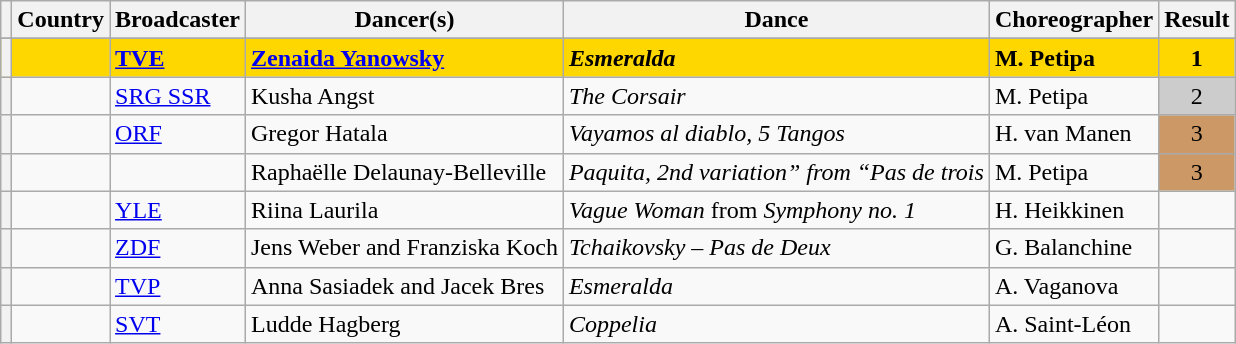<table class="wikitable sortable plainrowheaders">
<tr>
<th scope="col"></th>
<th scope="col">Country</th>
<th scope="col">Broadcaster</th>
<th scope="col">Dancer(s)</th>
<th scope="col">Dance</th>
<th scope="col">Choreographer</th>
<th scope="col">Result</th>
</tr>
<tr>
</tr>
<tr style="font-weight:bold; background:gold;">
<th scope="row" style="text-align:center;"></th>
<td></td>
<td><a href='#'>TVE</a></td>
<td><a href='#'>Zenaida Yanowsky</a></td>
<td><em>Esmeralda</em></td>
<td>M. Petipa</td>
<td style="text-align:center;">1</td>
</tr>
<tr>
<th scope="row" style="text-align:center;"></th>
<td></td>
<td><a href='#'>SRG SSR</a></td>
<td>Kusha Angst</td>
<td><em>The Corsair</em></td>
<td>M. Petipa</td>
<td style="text-align:center; background-color:#CCC;">2</td>
</tr>
<tr>
<th scope="row" style="text-align:center;"></th>
<td></td>
<td><a href='#'>ORF</a></td>
<td>Gregor Hatala</td>
<td><em>Vayamos al diablo, 5 Tangos</em></td>
<td>H. van Manen</td>
<td style="text-align:center; background-color:#C96;">3</td>
</tr>
<tr>
<th scope="row" style="text-align:center;"></th>
<td></td>
<td></td>
<td>Raphaëlle Delaunay-Belleville</td>
<td><em>Paquita, 2nd variation” from “Pas de trois</em></td>
<td>M. Petipa</td>
<td style="text-align:center; background-color:#C96;">3</td>
</tr>
<tr>
<th scope="row" style="text-align:center;"></th>
<td></td>
<td><a href='#'>YLE</a></td>
<td>Riina Laurila</td>
<td><em>Vague Woman</em> from <em>Symphony no. 1</em></td>
<td>H. Heikkinen</td>
<td></td>
</tr>
<tr>
<th scope="row" style="text-align:center;"></th>
<td></td>
<td><a href='#'>ZDF</a></td>
<td>Jens Weber and Franziska Koch</td>
<td><em>Tchaikovsky – Pas de Deux</em></td>
<td>G. Balanchine</td>
<td></td>
</tr>
<tr>
<th scope="row" style="text-align:center;"></th>
<td></td>
<td><a href='#'>TVP</a></td>
<td>Anna Sasiadek and Jacek Bres</td>
<td><em>Esmeralda</em></td>
<td>A. Vaganova</td>
<td></td>
</tr>
<tr>
<th scope="row" style="text-align:center;"></th>
<td></td>
<td><a href='#'>SVT</a></td>
<td>Ludde Hagberg</td>
<td><em>Coppelia</em></td>
<td>A. Saint-Léon</td>
<td></td>
</tr>
</table>
